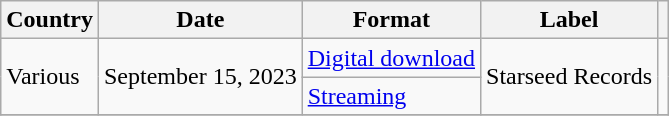<table class="wikitable">
<tr>
<th>Country</th>
<th>Date</th>
<th>Format</th>
<th>Label</th>
<th></th>
</tr>
<tr>
<td rowspan="2">Various</td>
<td rowspan="2">September 15, 2023</td>
<td><a href='#'>Digital download</a></td>
<td rowspan="2">Starseed Records</td>
<td rowspan="2"></td>
</tr>
<tr>
<td><a href='#'>Streaming</a></td>
</tr>
<tr>
</tr>
</table>
